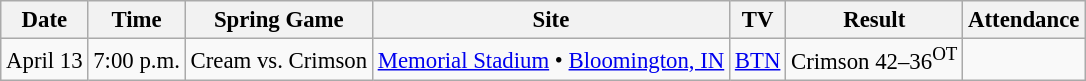<table class="wikitable" style="font-size:95%;">
<tr>
<th>Date</th>
<th>Time</th>
<th>Spring Game</th>
<th>Site</th>
<th>TV</th>
<th>Result</th>
<th>Attendance</th>
</tr>
<tr>
<td>April 13</td>
<td>7:00 p.m.</td>
<td>Cream vs. Crimson</td>
<td><a href='#'>Memorial Stadium</a> • <a href='#'>Bloomington, IN</a></td>
<td><a href='#'>BTN</a></td>
<td>Crimson 42–36<sup>OT</sup></td>
<td></td>
</tr>
</table>
